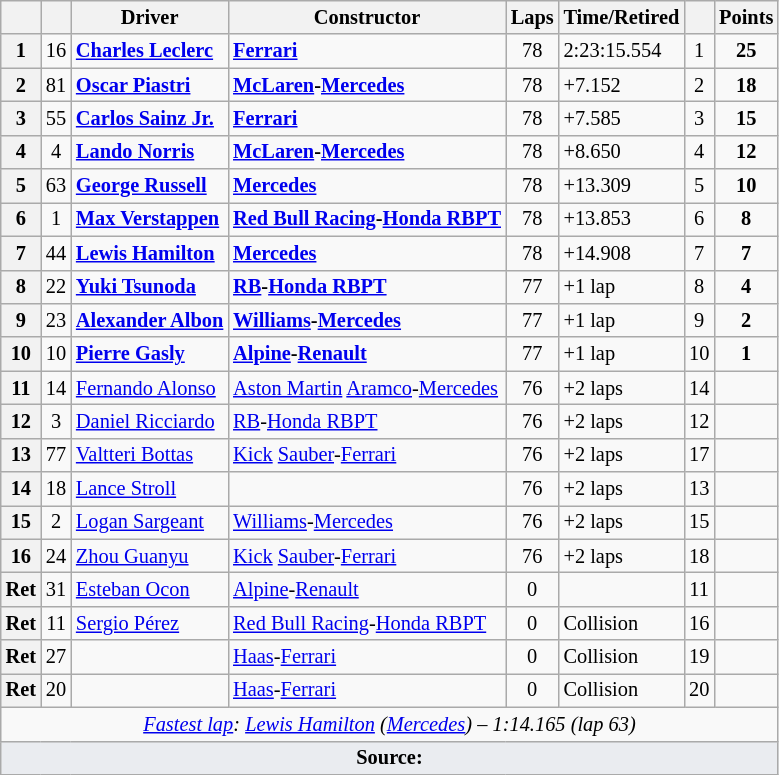<table class="wikitable sortable" style="font-size: 85%;">
<tr>
<th scope="col"></th>
<th scope="col"></th>
<th scope="col">Driver</th>
<th scope="col">Constructor</th>
<th scope="col" class="unsortable">Laps</th>
<th scope="col" class="unsortable">Time/Retired</th>
<th scope="col"></th>
<th scope="col">Points</th>
</tr>
<tr>
<th>1</th>
<td align=center>16</td>
<td data-sort-value="lec"><strong> <a href='#'>Charles Leclerc</a></strong></td>
<td><strong><a href='#'>Ferrari</a></strong></td>
<td align=center>78</td>
<td>2:23:15.554</td>
<td align=center>1</td>
<td align=center><strong>25</strong></td>
</tr>
<tr>
<th>2</th>
<td align=center>81</td>
<td data-sort-value="pia"> <strong><a href='#'>Oscar Piastri</a></strong></td>
<td><strong><a href='#'>McLaren</a>-<a href='#'>Mercedes</a></strong></td>
<td align=center>78</td>
<td>+7.152</td>
<td align=center>2</td>
<td align=center><strong>18</strong></td>
</tr>
<tr>
<th>3</th>
<td align=center>55</td>
<td data-sort-value="sai"><strong> <a href='#'>Carlos Sainz Jr.</a></strong></td>
<td><strong><a href='#'>Ferrari</a></strong></td>
<td align=center>78</td>
<td>+7.585</td>
<td align=center>3</td>
<td align=center><strong>15</strong></td>
</tr>
<tr>
<th>4</th>
<td align=center>4</td>
<td data-sort-value="nor"> <strong><a href='#'>Lando Norris</a></strong></td>
<td><strong><a href='#'>McLaren</a>-<a href='#'>Mercedes</a></strong></td>
<td align=center>78</td>
<td>+8.650</td>
<td align=center>4</td>
<td align=center><strong>12</strong></td>
</tr>
<tr>
<th>5</th>
<td align=center>63</td>
<td data-sort-value="rus"> <strong><a href='#'>George Russell</a></strong></td>
<td><strong><a href='#'>Mercedes</a></strong></td>
<td align=center>78</td>
<td>+13.309</td>
<td align=center>5</td>
<td align=center><strong>10</strong></td>
</tr>
<tr>
<th>6</th>
<td align=center>1</td>
<td data-sort-value="ver"><strong> <a href='#'>Max Verstappen</a></strong></td>
<td><strong><a href='#'>Red Bull Racing</a>-<a href='#'>Honda RBPT</a></strong></td>
<td align=center>78</td>
<td>+13.853</td>
<td align=center>6</td>
<td align=center><strong>8</strong></td>
</tr>
<tr>
<th>7</th>
<td align=center>44</td>
<td data-sort-value="ham"> <strong><a href='#'>Lewis Hamilton</a></strong></td>
<td><strong><a href='#'>Mercedes</a></strong></td>
<td align=center>78</td>
<td>+14.908</td>
<td align=center>7</td>
<td align=center><strong>7</strong></td>
</tr>
<tr>
<th>8</th>
<td align=center>22</td>
<td data-sort-value="tsu"> <strong><a href='#'>Yuki Tsunoda</a></strong></td>
<td><strong><a href='#'>RB</a>-<a href='#'>Honda RBPT</a></strong></td>
<td align=center>77</td>
<td>+1 lap</td>
<td align=center>8</td>
<td align=center><strong>4</strong></td>
</tr>
<tr>
<th>9</th>
<td align=center>23</td>
<td data-sort-value="alb"> <strong><a href='#'>Alexander Albon</a></strong></td>
<td><strong><a href='#'>Williams</a>-<a href='#'>Mercedes</a></strong></td>
<td align=center>77</td>
<td>+1 lap</td>
<td align=center>9</td>
<td align=center><strong>2</strong></td>
</tr>
<tr>
<th>10</th>
<td align=center>10</td>
<td data-sort-value="gas"> <strong><a href='#'>Pierre Gasly</a></strong></td>
<td><strong><a href='#'>Alpine</a>-<a href='#'>Renault</a></strong></td>
<td align=center>77</td>
<td>+1 lap</td>
<td align=center>10</td>
<td align=center><strong>1</strong></td>
</tr>
<tr>
<th>11</th>
<td align=center>14</td>
<td data-sort-value="alo"> <a href='#'>Fernando Alonso</a></td>
<td><a href='#'>Aston Martin</a> <a href='#'>Aramco</a>-<a href='#'>Mercedes</a></td>
<td align=center>76</td>
<td>+2 laps</td>
<td align=center>14</td>
<td></td>
</tr>
<tr>
<th>12</th>
<td align=center>3</td>
<td data-sort-value="ric"> <a href='#'>Daniel Ricciardo</a></td>
<td><a href='#'>RB</a>-<a href='#'>Honda RBPT</a></td>
<td align=center>76</td>
<td>+2 laps</td>
<td align=center>12</td>
<td></td>
</tr>
<tr>
<th>13</th>
<td align=center>77</td>
<td data-sort-value="bot"> <a href='#'>Valtteri Bottas</a></td>
<td><a href='#'>Kick</a> <a href='#'>Sauber</a>-<a href='#'>Ferrari</a></td>
<td align=center>76</td>
<td>+2 laps</td>
<td align=center>17</td>
<td></td>
</tr>
<tr>
<th>14</th>
<td align=center>18</td>
<td data-sort-value="str"> <a href='#'>Lance Stroll</a></td>
<td></td>
<td align=center>76</td>
<td>+2 laps</td>
<td align=center>13</td>
<td></td>
</tr>
<tr>
<th>15</th>
<td align=center>2</td>
<td data-sort-value="sar"> <a href='#'>Logan Sargeant</a></td>
<td><a href='#'>Williams</a>-<a href='#'>Mercedes</a></td>
<td align=center>76</td>
<td>+2 laps</td>
<td align=center>15</td>
<td></td>
</tr>
<tr>
<th>16</th>
<td align=center>24</td>
<td data-sort-value="zho"> <a href='#'>Zhou Guanyu</a></td>
<td><a href='#'>Kick</a> <a href='#'>Sauber</a>-<a href='#'>Ferrari</a></td>
<td align=center>76</td>
<td>+2 laps</td>
<td align=center>18</td>
<td></td>
</tr>
<tr>
<th data-sort-value="17">Ret</th>
<td align=center>31</td>
<td data-sort-value="oco"> <a href='#'>Esteban Ocon</a></td>
<td><a href='#'>Alpine</a>-<a href='#'>Renault</a></td>
<td align=center>0</td>
<td></td>
<td align=center>11</td>
<td></td>
</tr>
<tr>
<th data-sort-value="18">Ret</th>
<td align=center>11</td>
<td data-sort-value="per"> <a href='#'>Sergio Pérez</a></td>
<td><a href='#'>Red Bull Racing</a>-<a href='#'>Honda RBPT</a></td>
<td align=center>0</td>
<td>Collision</td>
<td align=center>16</td>
<td></td>
</tr>
<tr>
<th data-sort-value="18">Ret</th>
<td align=center>27</td>
<td data-sort-value="hul"></td>
<td><a href='#'>Haas</a>-<a href='#'>Ferrari</a></td>
<td align=center>0</td>
<td>Collision</td>
<td align=center>19</td>
<td></td>
</tr>
<tr>
<th data-sort-value="18">Ret</th>
<td align=center>20</td>
<td data-sort-value="mag"></td>
<td><a href='#'>Haas</a>-<a href='#'>Ferrari</a></td>
<td align=center>0</td>
<td>Collision</td>
<td align=center>20</td>
<td></td>
</tr>
<tr class="sortbottom">
<td colspan="8" align="center"><em><a href='#'>Fastest lap</a>:</em>  <em><a href='#'>Lewis Hamilton</a> (<a href='#'>Mercedes</a>) – 1:14.165 (lap 63)</em></td>
</tr>
<tr class="sortbottom">
<td colspan="8" style="background-color:#eaecf0;text-align:center"><strong>Source:</strong></td>
</tr>
</table>
